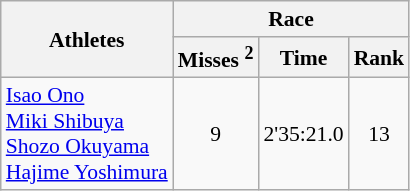<table class="wikitable" border="1" style="font-size:90%">
<tr>
<th rowspan=2>Athletes</th>
<th colspan=3>Race</th>
</tr>
<tr>
<th>Misses <sup>2</sup></th>
<th>Time</th>
<th>Rank</th>
</tr>
<tr>
<td><a href='#'>Isao Ono</a><br><a href='#'>Miki Shibuya</a><br><a href='#'>Shozo Okuyama</a><br><a href='#'>Hajime Yoshimura</a></td>
<td align=center>9</td>
<td align=center>2'35:21.0</td>
<td align=center>13</td>
</tr>
</table>
